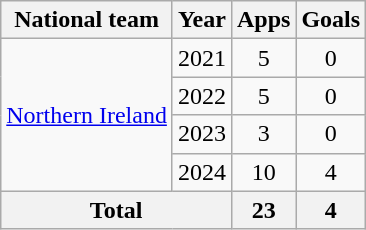<table class="wikitable" style="text-align: center;">
<tr>
<th>National team</th>
<th>Year</th>
<th>Apps</th>
<th>Goals</th>
</tr>
<tr>
<td rowspan="4"><a href='#'>Northern Ireland</a></td>
<td>2021</td>
<td>5</td>
<td>0</td>
</tr>
<tr>
<td>2022</td>
<td>5</td>
<td>0</td>
</tr>
<tr>
<td>2023</td>
<td>3</td>
<td>0</td>
</tr>
<tr>
<td>2024</td>
<td>10</td>
<td>4</td>
</tr>
<tr>
<th colspan="2">Total</th>
<th>23</th>
<th>4</th>
</tr>
</table>
